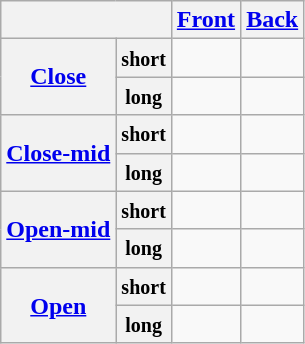<table class=wikitable style=text-align:center>
<tr>
<th colspan=2></th>
<th><a href='#'>Front</a></th>
<th><a href='#'>Back</a></th>
</tr>
<tr>
<th rowspan=2><a href='#'>Close</a></th>
<th><small>short</small></th>
<td></td>
<td></td>
</tr>
<tr>
<th><small>long</small></th>
<td></td>
<td></td>
</tr>
<tr>
<th rowspan=2><a href='#'>Close-mid</a></th>
<th><small>short</small></th>
<td></td>
<td></td>
</tr>
<tr>
<th><small>long</small></th>
<td></td>
<td></td>
</tr>
<tr>
<th rowspan=2><a href='#'>Open-mid</a></th>
<th><small>short</small></th>
<td></td>
<td></td>
</tr>
<tr>
<th><small>long</small></th>
<td></td>
<td></td>
</tr>
<tr>
<th rowspan=2><a href='#'>Open</a></th>
<th><small>short</small></th>
<td></td>
<td></td>
</tr>
<tr>
<th><small>long</small></th>
<td></td>
<td></td>
</tr>
</table>
